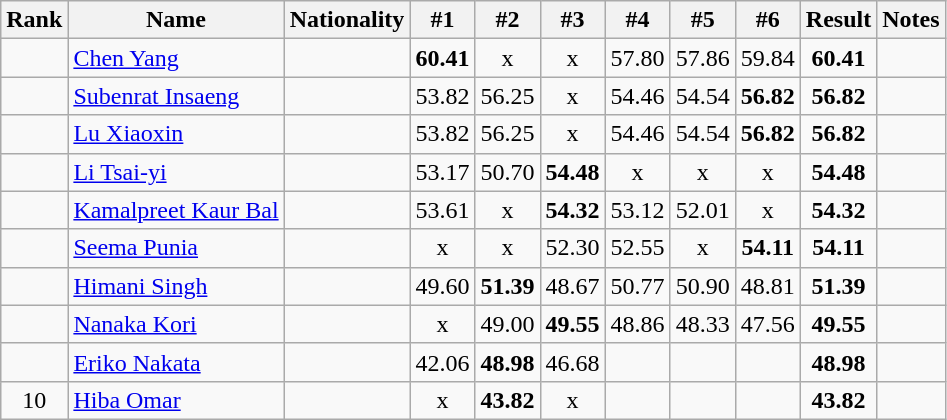<table class="wikitable sortable" style="text-align:center">
<tr>
<th>Rank</th>
<th>Name</th>
<th>Nationality</th>
<th>#1</th>
<th>#2</th>
<th>#3</th>
<th>#4</th>
<th>#5</th>
<th>#6</th>
<th>Result</th>
<th>Notes</th>
</tr>
<tr>
<td></td>
<td align=left><a href='#'>Chen Yang</a></td>
<td align=left></td>
<td><strong>60.41</strong></td>
<td>x</td>
<td>x</td>
<td>57.80</td>
<td>57.86</td>
<td>59.84</td>
<td><strong>60.41</strong></td>
<td></td>
</tr>
<tr>
<td></td>
<td align=left><a href='#'>Subenrat Insaeng</a></td>
<td align=left></td>
<td>53.82</td>
<td>56.25</td>
<td>x</td>
<td>54.46</td>
<td>54.54</td>
<td><strong>56.82</strong></td>
<td><strong>56.82</strong></td>
<td></td>
</tr>
<tr>
<td></td>
<td align=left><a href='#'>Lu Xiaoxin</a></td>
<td align=left></td>
<td>53.82</td>
<td>56.25</td>
<td>x</td>
<td>54.46</td>
<td>54.54</td>
<td><strong>56.82</strong></td>
<td><strong>56.82</strong></td>
<td></td>
</tr>
<tr>
<td></td>
<td align=left><a href='#'>Li Tsai-yi</a></td>
<td align=left></td>
<td>53.17</td>
<td>50.70</td>
<td><strong>54.48</strong></td>
<td>x</td>
<td>x</td>
<td>x</td>
<td><strong>54.48</strong></td>
<td></td>
</tr>
<tr>
<td></td>
<td align=left><a href='#'>Kamalpreet Kaur Bal</a></td>
<td align=left></td>
<td>53.61</td>
<td>x</td>
<td><strong>54.32</strong></td>
<td>53.12</td>
<td>52.01</td>
<td>x</td>
<td><strong>54.32</strong></td>
<td></td>
</tr>
<tr>
<td></td>
<td align=left><a href='#'>Seema Punia</a></td>
<td align=left></td>
<td>x</td>
<td>x</td>
<td>52.30</td>
<td>52.55</td>
<td>x</td>
<td><strong>54.11</strong></td>
<td><strong>54.11</strong></td>
<td></td>
</tr>
<tr>
<td></td>
<td align=left><a href='#'>Himani Singh</a></td>
<td align=left></td>
<td>49.60</td>
<td><strong>51.39</strong></td>
<td>48.67</td>
<td>50.77</td>
<td>50.90</td>
<td>48.81</td>
<td><strong>51.39</strong></td>
<td></td>
</tr>
<tr>
<td></td>
<td align=left><a href='#'>Nanaka Kori</a></td>
<td align=left></td>
<td>x</td>
<td>49.00</td>
<td><strong>49.55</strong></td>
<td>48.86</td>
<td>48.33</td>
<td>47.56</td>
<td><strong>49.55</strong></td>
<td></td>
</tr>
<tr>
<td></td>
<td align=left><a href='#'>Eriko Nakata</a></td>
<td align=left></td>
<td>42.06</td>
<td><strong>48.98</strong></td>
<td>46.68</td>
<td></td>
<td></td>
<td></td>
<td><strong>48.98</strong></td>
<td></td>
</tr>
<tr>
<td>10</td>
<td align=left><a href='#'>Hiba Omar</a></td>
<td align=left></td>
<td>x</td>
<td><strong>43.82</strong></td>
<td>x</td>
<td></td>
<td></td>
<td></td>
<td><strong>43.82</strong></td>
<td></td>
</tr>
</table>
